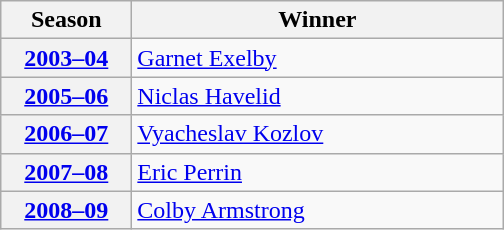<table class="wikitable">
<tr>
<th scope="col" style="width:5em">Season</th>
<th scope="col" style="width:15em">Winner</th>
</tr>
<tr>
<th scope="row"><a href='#'>2003–04</a></th>
<td><a href='#'>Garnet Exelby</a></td>
</tr>
<tr>
<th scope="row"><a href='#'>2005–06</a></th>
<td><a href='#'>Niclas Havelid</a></td>
</tr>
<tr>
<th scope="row"><a href='#'>2006–07</a></th>
<td><a href='#'>Vyacheslav Kozlov</a></td>
</tr>
<tr>
<th scope="row"><a href='#'>2007–08</a></th>
<td><a href='#'>Eric Perrin</a></td>
</tr>
<tr>
<th scope="row"><a href='#'>2008–09</a></th>
<td><a href='#'>Colby Armstrong</a></td>
</tr>
</table>
